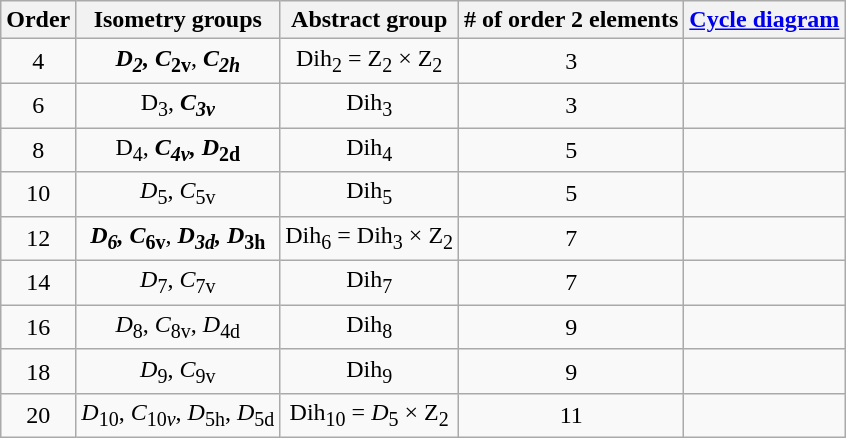<table class=wikitable>
<tr>
<th>Order</th>
<th>Isometry groups</th>
<th>Abstract group</th>
<th># of order 2 elements</th>
<th><a href='#'>Cycle diagram</a></th>
</tr>
<tr align=center>
<td>4</td>
<td><strong><em>D<em><sub>2</sub><strong>, </em></strong>C</em><sub>2v</sub></strong>, <strong><em>C<em><sub>2h</sub><strong></td>
<td>Dih<sub>2</sub> = Z<sub>2</sub> × Z<sub>2</sub></td>
<td>3</td>
<td></td>
</tr>
<tr align=center>
<td>6</td>
<td></em></strong>D</em><sub>3</sub></strong>, <strong><em>C<em><sub>3v</sub><strong></td>
<td>Dih<sub>3</sub></td>
<td>3</td>
<td></td>
</tr>
<tr align=center>
<td>8</td>
<td></em></strong>D</em><sub>4</sub></strong>, <strong><em>C<em><sub>4v</sub><strong>, </em></strong>D</em><sub>2d</sub></strong></td>
<td>Dih<sub>4</sub></td>
<td>5</td>
<td></td>
</tr>
<tr align=center>
<td>10</td>
<td><em>D</em><sub>5</sub>, <em>C</em><sub>5v</sub></td>
<td>Dih<sub>5</sub></td>
<td>5</td>
<td></td>
</tr>
<tr align=center>
<td>12</td>
<td><strong><em>D<em><sub>6</sub><strong>, </em></strong>C</em><sub>6v</sub></strong>, <strong><em>D<em><sub>3d</sub><strong>, </em></strong>D</em><sub>3h</sub></strong></td>
<td>Dih<sub>6</sub> = Dih<sub>3</sub> × Z<sub>2</sub></td>
<td>7</td>
<td></td>
</tr>
<tr align=center>
<td>14</td>
<td><em>D</em><sub>7</sub>, <em>C</em><sub>7v</sub></td>
<td>Dih<sub>7</sub></td>
<td>7</td>
<td></td>
</tr>
<tr align=center>
<td>16</td>
<td><em>D</em><sub>8</sub>, <em>C</em><sub>8v</sub>, <em>D</em><sub>4d</sub></td>
<td>Dih<sub>8</sub></td>
<td>9</td>
<td></td>
</tr>
<tr align=center>
<td>18</td>
<td><em>D</em><sub>9</sub>, <em>C</em><sub>9v</sub></td>
<td>Dih<sub>9</sub></td>
<td>9</td>
<td></td>
</tr>
<tr align=center>
<td>20</td>
<td><em>D</em><sub>10</sub>, <em>C</em><sub>10<em>v</em></sub>, <em>D</em><sub>5h</sub>, <em>D</em><sub>5d</sub></td>
<td>Dih<sub>10</sub> = <em>D</em><sub>5</sub> × Z<sub>2</sub></td>
<td>11</td>
<td></td>
</tr>
</table>
